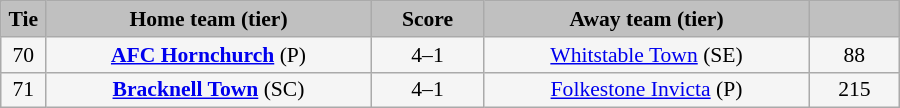<table class="wikitable" style="width: 600px; background:WhiteSmoke; text-align:center; font-size:90%">
<tr>
<td scope="col" style="width:  5.00%; background:silver;"><strong>Tie</strong></td>
<td scope="col" style="width: 36.25%; background:silver;"><strong>Home team (tier)</strong></td>
<td scope="col" style="width: 12.50%; background:silver;"><strong>Score</strong></td>
<td scope="col" style="width: 36.25%; background:silver;"><strong>Away team (tier)</strong></td>
<td scope="col" style="width: 10.00%; background:silver;"><strong></strong></td>
</tr>
<tr>
<td>70</td>
<td><strong><a href='#'>AFC Hornchurch</a></strong> (P)</td>
<td>4–1</td>
<td><a href='#'>Whitstable Town</a> (SE)</td>
<td>88</td>
</tr>
<tr>
<td>71</td>
<td><strong><a href='#'>Bracknell Town</a></strong> (SC)</td>
<td>4–1</td>
<td><a href='#'>Folkestone Invicta</a> (P)</td>
<td>215</td>
</tr>
</table>
